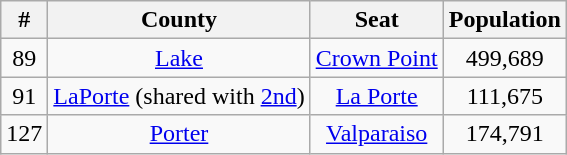<table class="wikitable sortable" style="text-align:center;">
<tr>
<th>#</th>
<th>County</th>
<th>Seat</th>
<th>Population</th>
</tr>
<tr>
<td>89</td>
<td><a href='#'>Lake</a></td>
<td><a href='#'>Crown Point</a></td>
<td>499,689</td>
</tr>
<tr>
<td>91</td>
<td><a href='#'>LaPorte</a> (shared with <a href='#'>2nd</a>)</td>
<td><a href='#'>La Porte</a></td>
<td>111,675</td>
</tr>
<tr>
<td>127</td>
<td><a href='#'>Porter</a></td>
<td><a href='#'>Valparaiso</a></td>
<td>174,791</td>
</tr>
</table>
